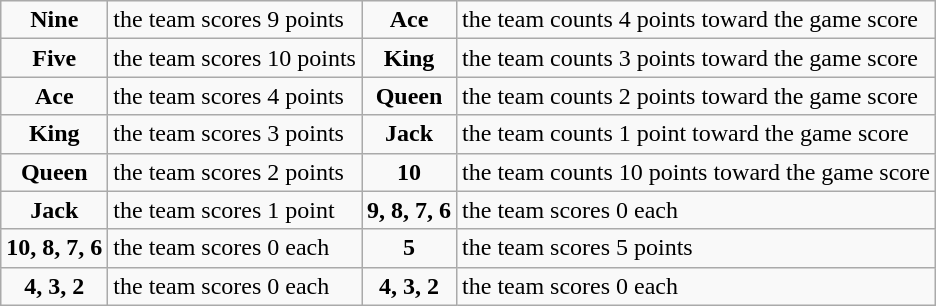<table class="wikitable">
<tr>
<td align="center"><strong>Nine</strong></td>
<td align="left">the team scores 9 points</td>
<td align="center"><strong>Ace</strong></td>
<td align="left">the team counts 4 points toward the game score</td>
</tr>
<tr ---->
<td align="center"><strong>Five</strong></td>
<td align="left">the team scores 10 points</td>
<td align="center"><strong>King</strong></td>
<td align="left">the team counts 3 points toward the game score</td>
</tr>
<tr ---->
<td align="center"><strong>Ace</strong></td>
<td align="left">the team scores 4 points</td>
<td align="center"><strong>Queen</strong></td>
<td align="left">the team counts 2 points toward the game score</td>
</tr>
<tr ---->
<td align="center"><strong>King</strong></td>
<td align="left">the team scores 3 points</td>
<td align="center"><strong>Jack</strong></td>
<td align="left">the team counts 1 point toward the game score</td>
</tr>
<tr ---->
<td align="center"><strong>Queen</strong></td>
<td align="left">the team scores 2 points</td>
<td align="center"><strong>10</strong></td>
<td align="left">the team counts 10 points toward the game score</td>
</tr>
<tr ---->
<td align="center"><strong>Jack</strong></td>
<td align="left">the team scores 1 point</td>
<td align="center"><strong>9, 8, 7, 6</strong></td>
<td align="left">the team scores 0 each</td>
</tr>
<tr ---->
<td align="center"><strong>10, 8, 7, 6</strong></td>
<td align="left">the team scores 0 each</td>
<td align="center"><strong>5</strong></td>
<td align="left">the team scores 5 points</td>
</tr>
<tr ---->
<td align="center"><strong>4, 3, 2</strong></td>
<td align="left">the team scores 0 each</td>
<td align="center"><strong>4, 3, 2</strong></td>
<td align="left">the team scores 0 each</td>
</tr>
</table>
